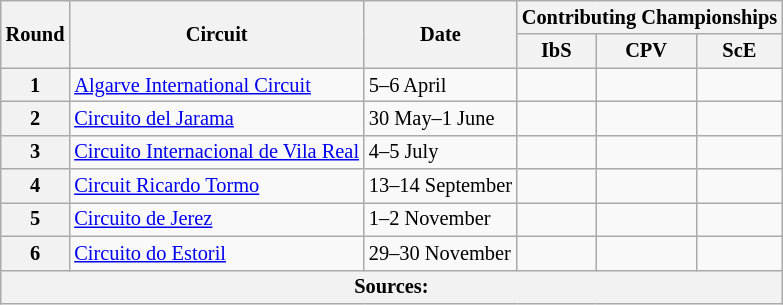<table class="wikitable" style="font-size: 85%;">
<tr>
<th rowspan="2">Round</th>
<th rowspan="2">Circuit</th>
<th rowspan="2">Date</th>
<th colspan="3">Contributing Championships</th>
</tr>
<tr>
<th>IbS</th>
<th>CPV</th>
<th>ScE</th>
</tr>
<tr>
<th>1</th>
<td> <a href='#'>Algarve International Circuit</a></td>
<td>5–6 April</td>
<td></td>
<td></td>
<td></td>
</tr>
<tr>
<th>2</th>
<td> <a href='#'>Circuito del Jarama</a></td>
<td>30 May–1 June</td>
<td></td>
<td></td>
<td></td>
</tr>
<tr>
<th>3</th>
<td> <a href='#'>Circuito Internacional de Vila Real</a></td>
<td>4–5 July</td>
<td></td>
<td></td>
<td></td>
</tr>
<tr>
<th>4</th>
<td> <a href='#'>Circuit Ricardo Tormo</a></td>
<td>13–14 September</td>
<td></td>
<td></td>
<td></td>
</tr>
<tr>
<th>5</th>
<td> <a href='#'>Circuito de Jerez</a></td>
<td>1–2 November</td>
<td></td>
<td></td>
<td></td>
</tr>
<tr>
<th>6</th>
<td> <a href='#'>Circuito do Estoril</a></td>
<td>29–30 November</td>
<td></td>
<td></td>
<td></td>
</tr>
<tr>
<th colspan="6">Sources:</th>
</tr>
</table>
